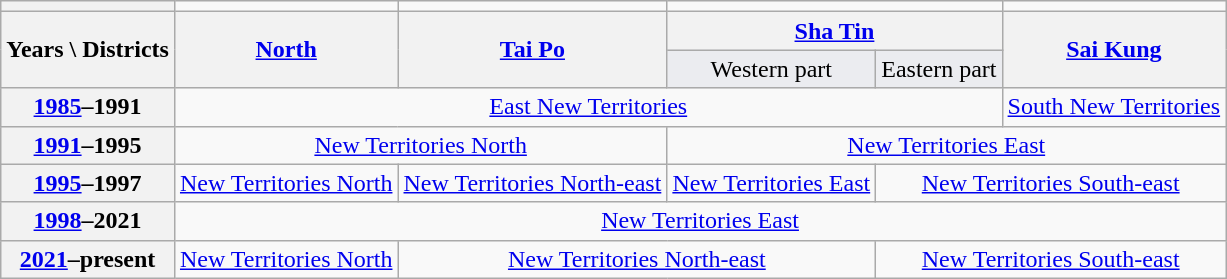<table class="wikitable" style="text-align:center">
<tr>
<th></th>
<td></td>
<td></td>
<td colspan="2"></td>
<td></td>
</tr>
<tr>
<th rowspan="2">Years \ Districts</th>
<th rowspan=2><a href='#'>North</a></th>
<th rowspan=2><a href='#'>Tai Po</a></th>
<th colspan="2"><a href='#'>Sha Tin</a></th>
<th rowspan=2><a href='#'>Sai Kung</a></th>
</tr>
<tr>
<td bgcolor="#EBECF0">Western part</td>
<td bgcolor="#EBECF0">Eastern part</td>
</tr>
<tr>
<th><a href='#'>1985</a>–1991</th>
<td colspan="4"><a href='#'>East New Territories</a></td>
<td><a href='#'>South New Territories</a></td>
</tr>
<tr>
<th><a href='#'>1991</a>–1995</th>
<td colspan="2"><a href='#'>New Territories North</a></td>
<td colspan="3"><a href='#'>New Territories East</a></td>
</tr>
<tr>
<th><a href='#'>1995</a>–1997</th>
<td><a href='#'>New Territories North</a></td>
<td><a href='#'>New Territories North-east</a></td>
<td><a href='#'>New Territories East</a></td>
<td colspan="2"><a href='#'>New Territories South-east</a></td>
</tr>
<tr>
<th><a href='#'>1998</a>–2021</th>
<td colspan="5"><a href='#'>New Territories East</a></td>
</tr>
<tr>
<th><a href='#'>2021</a>–present</th>
<td><a href='#'>New Territories North</a></td>
<td colspan="2"><a href='#'>New Territories North-east</a></td>
<td colspan="2"><a href='#'>New Territories South-east</a></td>
</tr>
</table>
